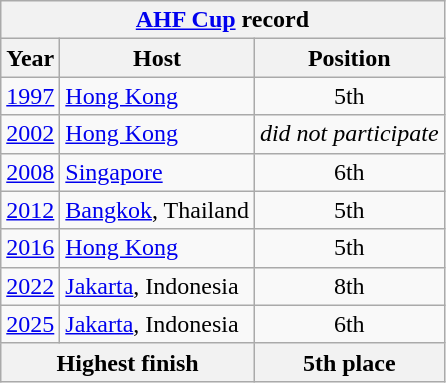<table class="wikitable" style="text-align: center;">
<tr>
<th colspan=3><a href='#'>AHF Cup</a> record</th>
</tr>
<tr>
<th>Year</th>
<th>Host</th>
<th>Position</th>
</tr>
<tr>
<td><a href='#'>1997</a></td>
<td align=left> <a href='#'>Hong Kong</a></td>
<td>5th</td>
</tr>
<tr>
<td><a href='#'>2002</a></td>
<td align=left> <a href='#'>Hong Kong</a></td>
<td><em>did not participate</em></td>
</tr>
<tr>
<td><a href='#'>2008</a></td>
<td align=left> <a href='#'>Singapore</a></td>
<td>6th</td>
</tr>
<tr>
<td><a href='#'>2012</a></td>
<td align=left> <a href='#'>Bangkok</a>, Thailand</td>
<td>5th</td>
</tr>
<tr>
<td><a href='#'>2016</a></td>
<td align=left> <a href='#'>Hong Kong</a></td>
<td>5th</td>
</tr>
<tr>
<td><a href='#'>2022</a></td>
<td align=left> <a href='#'>Jakarta</a>, Indonesia</td>
<td>8th</td>
</tr>
<tr>
<td><a href='#'>2025</a></td>
<td align=left> <a href='#'>Jakarta</a>, Indonesia</td>
<td>6th</td>
</tr>
<tr>
<th colspan=2>Highest finish</th>
<th>5th place</th>
</tr>
</table>
